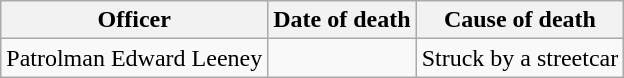<table class="wikitable">
<tr>
<th>Officer</th>
<th>Date of death</th>
<th>Cause of death</th>
</tr>
<tr>
<td>Patrolman Edward Leeney</td>
<td></td>
<td>Struck by a streetcar</td>
</tr>
</table>
